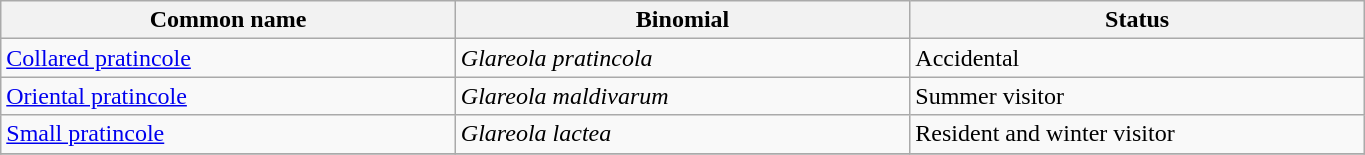<table width=72% class="wikitable">
<tr>
<th width=24%>Common name</th>
<th width=24%>Binomial</th>
<th width=24%>Status</th>
</tr>
<tr>
<td><a href='#'>Collared pratincole</a></td>
<td><em>Glareola pratincola</em></td>
<td>Accidental</td>
</tr>
<tr>
<td><a href='#'>Oriental pratincole</a></td>
<td><em>Glareola maldivarum</em></td>
<td>Summer visitor</td>
</tr>
<tr>
<td><a href='#'>Small pratincole</a></td>
<td><em>Glareola lactea</em></td>
<td>Resident and winter visitor</td>
</tr>
<tr>
</tr>
</table>
